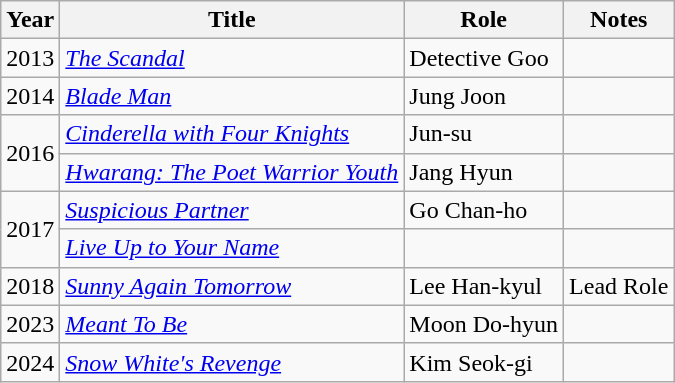<table class="wikitable sortable">
<tr>
<th>Year</th>
<th>Title</th>
<th>Role</th>
<th class="unsortable">Notes</th>
</tr>
<tr>
<td>2013</td>
<td><em><a href='#'>The Scandal</a></em></td>
<td>Detective Goo</td>
<td></td>
</tr>
<tr>
<td>2014</td>
<td><em><a href='#'>Blade Man</a></em></td>
<td>Jung Joon</td>
<td></td>
</tr>
<tr>
<td rowspan=2>2016</td>
<td><em><a href='#'>Cinderella with Four Knights</a></em></td>
<td>Jun-su</td>
<td></td>
</tr>
<tr>
<td><em><a href='#'>Hwarang: The Poet Warrior Youth</a></em></td>
<td>Jang Hyun</td>
<td></td>
</tr>
<tr>
<td rowspan=2>2017</td>
<td><em><a href='#'>Suspicious Partner</a></em></td>
<td>Go Chan-ho</td>
<td></td>
</tr>
<tr>
<td><em><a href='#'>Live Up to Your Name</a></em></td>
<td></td>
<td></td>
</tr>
<tr>
<td>2018</td>
<td><em><a href='#'>Sunny Again Tomorrow</a></em></td>
<td>Lee Han-kyul</td>
<td>Lead Role</td>
</tr>
<tr>
<td>2023</td>
<td><em><a href='#'>Meant To Be</a></em></td>
<td>Moon Do-hyun</td>
<td></td>
</tr>
<tr>
<td>2024</td>
<td><em><a href='#'>Snow White's Revenge</a></em></td>
<td>Kim Seok-gi</td>
<td></td>
</tr>
</table>
